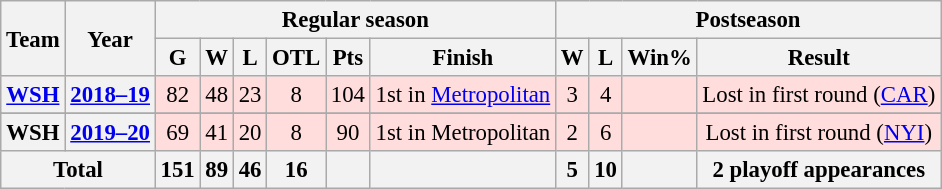<table class="wikitable" style="font-size:95%; text-align:center;">
<tr>
<th rowspan="2">Team</th>
<th rowspan="2">Year</th>
<th colspan="6">Regular season</th>
<th colspan="5">Postseason</th>
</tr>
<tr>
<th>G</th>
<th>W</th>
<th>L</th>
<th>OTL</th>
<th>Pts</th>
<th>Finish</th>
<th>W</th>
<th>L</th>
<th>Win%</th>
<th>Result</th>
</tr>
<tr style="background:#fdd;">
<th><a href='#'>WSH</a></th>
<th><a href='#'>2018–19</a></th>
<td>82</td>
<td>48</td>
<td>23</td>
<td>8</td>
<td>104</td>
<td>1st in <a href='#'>Metropolitan</a></td>
<td>3</td>
<td>4</td>
<td></td>
<td>Lost in first round (<a href='#'>CAR</a>)</td>
</tr>
<tr>
</tr>
<tr style="background:#fdd;">
<th>WSH</th>
<th><a href='#'>2019–20</a></th>
<td>69</td>
<td>41</td>
<td>20</td>
<td>8</td>
<td>90</td>
<td>1st in Metropolitan</td>
<td>2</td>
<td>6</td>
<td></td>
<td>Lost in first round (<a href='#'>NYI</a>)</td>
</tr>
<tr>
<th colspan="2">Total</th>
<th>151</th>
<th>89</th>
<th>46</th>
<th>16</th>
<th> </th>
<th> </th>
<th>5</th>
<th>10</th>
<th></th>
<th>2 playoff appearances</th>
</tr>
</table>
